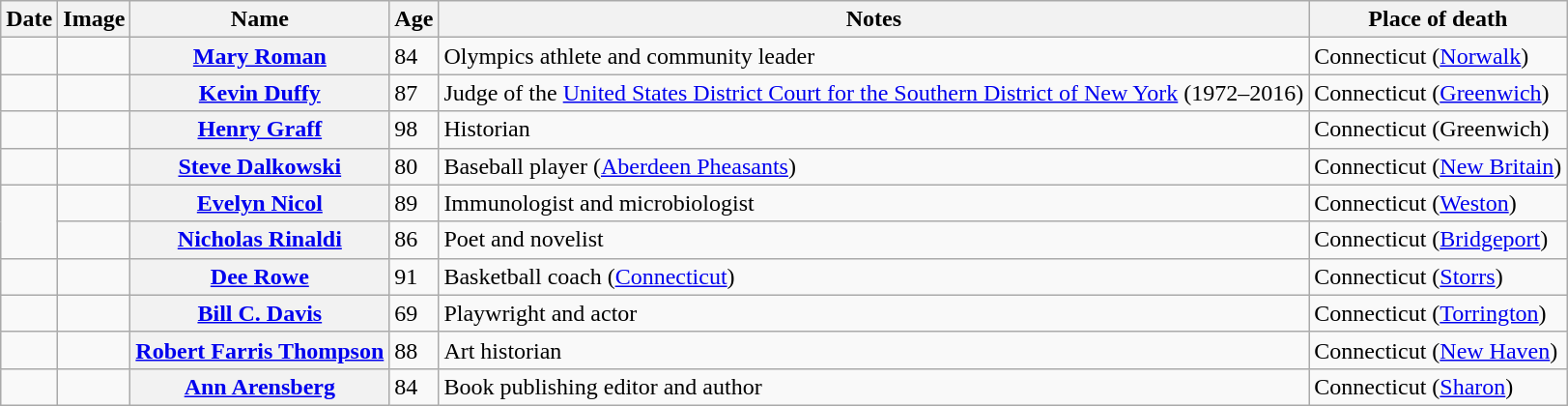<table class="wikitable sortable plainrowheaders">
<tr valign=bottom>
<th scope="col">Date</th>
<th scope="col">Image</th>
<th scope="col">Name</th>
<th scope="col">Age</th>
<th scope="col">Notes</th>
<th scope="col">Place of death</th>
</tr>
<tr>
<td></td>
<td></td>
<th scope="row"><a href='#'>Mary Roman</a></th>
<td>84</td>
<td>Olympics athlete and community leader</td>
<td>Connecticut (<a href='#'>Norwalk</a>)</td>
</tr>
<tr>
<td></td>
<td></td>
<th scope="row"><a href='#'>Kevin Duffy</a></th>
<td>87</td>
<td>Judge of the <a href='#'>United States District Court for the Southern District of New York</a> (1972–2016)</td>
<td>Connecticut (<a href='#'>Greenwich</a>)</td>
</tr>
<tr>
<td></td>
<td></td>
<th scope="row"><a href='#'>Henry Graff</a></th>
<td>98</td>
<td>Historian</td>
<td>Connecticut (Greenwich)</td>
</tr>
<tr>
<td></td>
<td></td>
<th scope="row"><a href='#'>Steve Dalkowski</a></th>
<td>80</td>
<td>Baseball player (<a href='#'>Aberdeen Pheasants</a>)</td>
<td>Connecticut (<a href='#'>New Britain</a>)</td>
</tr>
<tr>
<td rowspan="2"></td>
<td></td>
<th scope="row"><a href='#'>Evelyn Nicol</a></th>
<td>89</td>
<td>Immunologist and microbiologist</td>
<td>Connecticut (<a href='#'>Weston</a>)</td>
</tr>
<tr>
<td></td>
<th scope="row"><a href='#'>Nicholas Rinaldi</a></th>
<td>86</td>
<td>Poet and novelist</td>
<td>Connecticut (<a href='#'>Bridgeport</a>)</td>
</tr>
<tr>
<td></td>
<td></td>
<th scope="row"><a href='#'>Dee Rowe</a></th>
<td>91</td>
<td>Basketball coach (<a href='#'>Connecticut</a>)</td>
<td>Connecticut (<a href='#'>Storrs</a>)</td>
</tr>
<tr>
<td></td>
<td></td>
<th scope="row"><a href='#'>Bill C. Davis</a></th>
<td>69</td>
<td>Playwright and actor</td>
<td>Connecticut (<a href='#'>Torrington</a>)</td>
</tr>
<tr>
<td></td>
<td></td>
<th scope="row"><a href='#'>Robert Farris Thompson</a></th>
<td>88</td>
<td>Art historian</td>
<td>Connecticut (<a href='#'>New Haven</a>)</td>
</tr>
<tr>
<td></td>
<td></td>
<th scope="row"><a href='#'>Ann Arensberg</a></th>
<td>84</td>
<td>Book publishing editor and author</td>
<td>Connecticut (<a href='#'>Sharon</a>)</td>
</tr>
</table>
